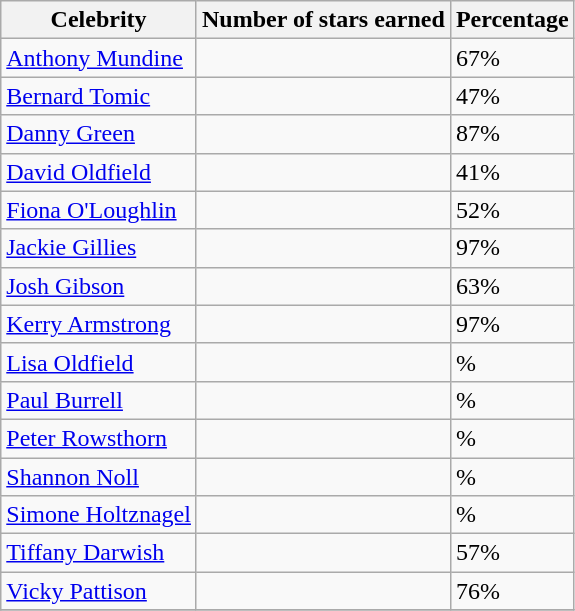<table class=wikitable>
<tr>
<th>Celebrity</th>
<th>Number of stars earned</th>
<th>Percentage</th>
</tr>
<tr>
<td><a href='#'>Anthony Mundine</a></td>
<td></td>
<td>67%</td>
</tr>
<tr>
<td><a href='#'>Bernard Tomic</a></td>
<td></td>
<td>47%</td>
</tr>
<tr>
<td><a href='#'>Danny Green</a></td>
<td></td>
<td>87%</td>
</tr>
<tr>
<td><a href='#'>David Oldfield</a></td>
<td></td>
<td>41%</td>
</tr>
<tr>
<td><a href='#'>Fiona O'Loughlin</a></td>
<td></td>
<td>52%</td>
</tr>
<tr>
<td><a href='#'>Jackie Gillies</a></td>
<td></td>
<td>97%</td>
</tr>
<tr>
<td><a href='#'>Josh Gibson</a></td>
<td></td>
<td>63%</td>
</tr>
<tr>
<td><a href='#'>Kerry Armstrong</a></td>
<td></td>
<td>97%</td>
</tr>
<tr>
<td><a href='#'>Lisa Oldfield</a></td>
<td></td>
<td>%</td>
</tr>
<tr>
<td><a href='#'>Paul Burrell</a></td>
<td></td>
<td>%</td>
</tr>
<tr>
<td><a href='#'>Peter Rowsthorn</a></td>
<td></td>
<td>%</td>
</tr>
<tr>
<td><a href='#'>Shannon Noll</a></td>
<td></td>
<td>%</td>
</tr>
<tr>
<td><a href='#'>Simone Holtznagel</a></td>
<td></td>
<td>%</td>
</tr>
<tr>
<td><a href='#'>Tiffany Darwish</a></td>
<td></td>
<td>57%</td>
</tr>
<tr>
<td><a href='#'>Vicky Pattison</a></td>
<td></td>
<td>76%</td>
</tr>
<tr>
</tr>
</table>
